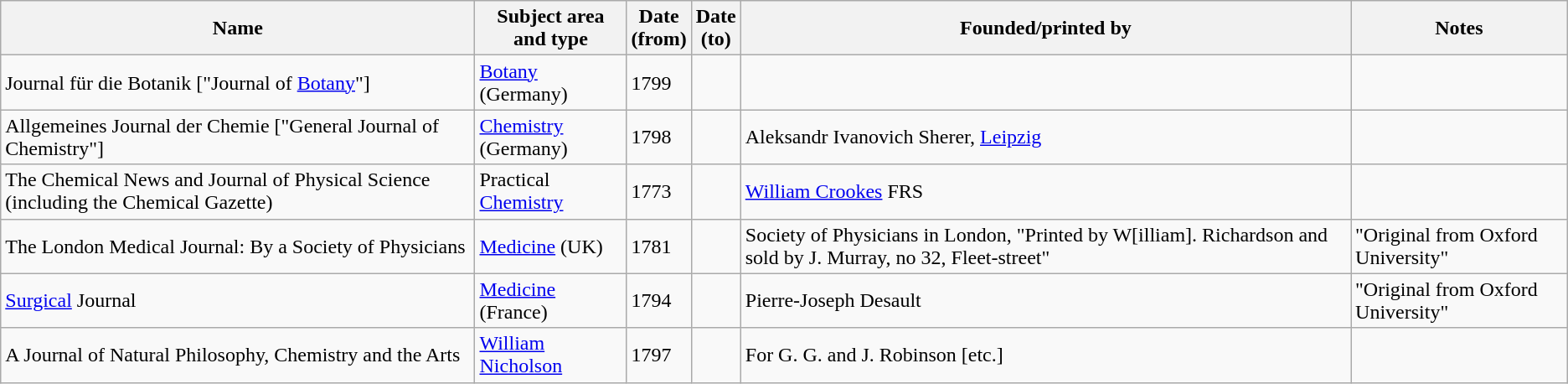<table class="wikitable sortable">
<tr>
<th>Name</th>
<th>Subject area<br>and type</th>
<th>Date<br>(from)</th>
<th>Date<br>(to)</th>
<th>Founded/printed by</th>
<th>Notes</th>
</tr>
<tr>
<td>Journal für die Botanik ["Journal of <a href='#'>Botany</a>"]</td>
<td><a href='#'>Botany</a> (Germany)</td>
<td>1799</td>
<td> </td>
<td> </td>
<td> </td>
</tr>
<tr>
<td>Allgemeines Journal der Chemie ["General Journal of Chemistry"]</td>
<td><a href='#'>Chemistry</a> (Germany)</td>
<td>1798</td>
<td> </td>
<td>Aleksandr Ivanovich Sherer, <a href='#'>Leipzig</a></td>
<td> </td>
</tr>
<tr>
<td>The Chemical News and Journal of Physical Science (including the Chemical Gazette)</td>
<td>Practical <a href='#'>Chemistry</a></td>
<td>1773</td>
<td> </td>
<td><a href='#'>William Crookes</a> FRS</td>
<td> </td>
</tr>
<tr>
<td>The London Medical Journal: By a Society of Physicians</td>
<td><a href='#'>Medicine</a> (UK)</td>
<td>1781</td>
<td> </td>
<td>Society of Physicians in London, "Printed by W[illiam]. Richardson and sold by J. Murray, no 32, Fleet-street"</td>
<td>"Original from Oxford University"</td>
</tr>
<tr>
<td><a href='#'>Surgical</a> Journal</td>
<td><a href='#'>Medicine</a> (France)</td>
<td>1794</td>
<td> </td>
<td>Pierre-Joseph Desault</td>
<td>"Original from Oxford University"</td>
</tr>
<tr>
<td>A Journal of Natural Philosophy, Chemistry and the Arts</td>
<td><a href='#'>William Nicholson</a></td>
<td>1797</td>
<td> </td>
<td>For G. G. and J. Robinson [etc.]</td>
<td> </td>
</tr>
</table>
